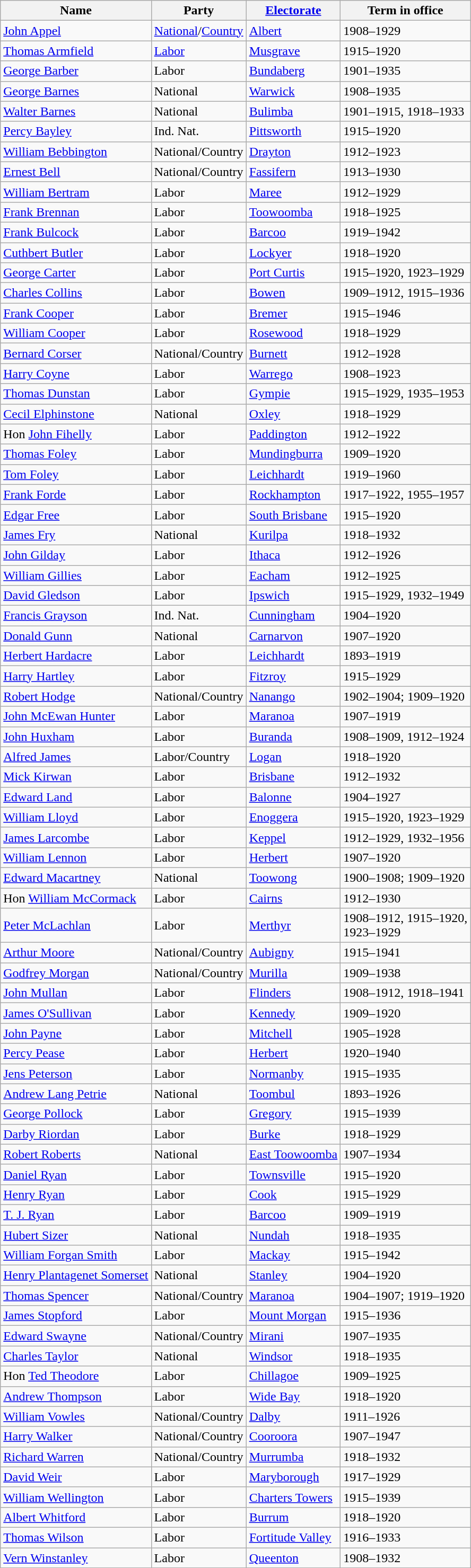<table class="wikitable sortable">
<tr>
<th>Name</th>
<th>Party</th>
<th><a href='#'>Electorate</a></th>
<th>Term in office</th>
</tr>
<tr>
<td><a href='#'>John Appel</a></td>
<td><a href='#'>National</a>/<a href='#'>Country</a></td>
<td><a href='#'>Albert</a></td>
<td>1908–1929</td>
</tr>
<tr>
<td><a href='#'>Thomas Armfield</a></td>
<td><a href='#'>Labor</a></td>
<td><a href='#'>Musgrave</a></td>
<td>1915–1920</td>
</tr>
<tr>
<td><a href='#'>George Barber</a></td>
<td>Labor</td>
<td><a href='#'>Bundaberg</a></td>
<td>1901–1935</td>
</tr>
<tr>
<td><a href='#'>George Barnes</a></td>
<td>National</td>
<td><a href='#'>Warwick</a></td>
<td>1908–1935</td>
</tr>
<tr>
<td><a href='#'>Walter Barnes</a></td>
<td>National</td>
<td><a href='#'>Bulimba</a></td>
<td>1901–1915, 1918–1933</td>
</tr>
<tr>
<td><a href='#'>Percy Bayley</a></td>
<td>Ind. Nat.</td>
<td><a href='#'>Pittsworth</a></td>
<td>1915–1920</td>
</tr>
<tr>
<td><a href='#'>William Bebbington</a></td>
<td>National/Country</td>
<td><a href='#'>Drayton</a></td>
<td>1912–1923</td>
</tr>
<tr>
<td><a href='#'>Ernest Bell</a></td>
<td>National/Country</td>
<td><a href='#'>Fassifern</a></td>
<td>1913–1930</td>
</tr>
<tr>
<td><a href='#'>William Bertram</a></td>
<td>Labor</td>
<td><a href='#'>Maree</a></td>
<td>1912–1929</td>
</tr>
<tr>
<td><a href='#'>Frank Brennan</a></td>
<td>Labor</td>
<td><a href='#'>Toowoomba</a></td>
<td>1918–1925</td>
</tr>
<tr>
<td><a href='#'>Frank Bulcock</a></td>
<td>Labor</td>
<td><a href='#'>Barcoo</a></td>
<td>1919–1942</td>
</tr>
<tr>
<td><a href='#'>Cuthbert Butler</a></td>
<td>Labor</td>
<td><a href='#'>Lockyer</a></td>
<td>1918–1920</td>
</tr>
<tr>
<td><a href='#'>George Carter</a></td>
<td>Labor</td>
<td><a href='#'>Port Curtis</a></td>
<td>1915–1920, 1923–1929</td>
</tr>
<tr>
<td><a href='#'>Charles Collins</a></td>
<td>Labor</td>
<td><a href='#'>Bowen</a></td>
<td>1909–1912, 1915–1936</td>
</tr>
<tr>
<td><a href='#'>Frank Cooper</a></td>
<td>Labor</td>
<td><a href='#'>Bremer</a></td>
<td>1915–1946</td>
</tr>
<tr>
<td><a href='#'>William Cooper</a></td>
<td>Labor</td>
<td><a href='#'>Rosewood</a></td>
<td>1918–1929</td>
</tr>
<tr>
<td><a href='#'>Bernard Corser</a></td>
<td>National/Country</td>
<td><a href='#'>Burnett</a></td>
<td>1912–1928</td>
</tr>
<tr>
<td><a href='#'>Harry Coyne</a></td>
<td>Labor</td>
<td><a href='#'>Warrego</a></td>
<td>1908–1923</td>
</tr>
<tr>
<td><a href='#'>Thomas Dunstan</a></td>
<td>Labor</td>
<td><a href='#'>Gympie</a></td>
<td>1915–1929, 1935–1953</td>
</tr>
<tr>
<td><a href='#'>Cecil Elphinstone</a></td>
<td>National</td>
<td><a href='#'>Oxley</a></td>
<td>1918–1929</td>
</tr>
<tr>
<td>Hon <a href='#'>John Fihelly</a></td>
<td>Labor</td>
<td><a href='#'>Paddington</a></td>
<td>1912–1922</td>
</tr>
<tr>
<td><a href='#'>Thomas Foley</a></td>
<td>Labor</td>
<td><a href='#'>Mundingburra</a></td>
<td>1909–1920</td>
</tr>
<tr>
<td><a href='#'>Tom Foley</a></td>
<td>Labor</td>
<td><a href='#'>Leichhardt</a></td>
<td>1919–1960</td>
</tr>
<tr>
<td><a href='#'>Frank Forde</a></td>
<td>Labor</td>
<td><a href='#'>Rockhampton</a></td>
<td>1917–1922, 1955–1957</td>
</tr>
<tr>
<td><a href='#'>Edgar Free</a></td>
<td>Labor</td>
<td><a href='#'>South Brisbane</a></td>
<td>1915–1920</td>
</tr>
<tr>
<td><a href='#'>James Fry</a></td>
<td>National</td>
<td><a href='#'>Kurilpa</a></td>
<td>1918–1932</td>
</tr>
<tr>
<td><a href='#'>John Gilday</a></td>
<td>Labor</td>
<td><a href='#'>Ithaca</a></td>
<td>1912–1926</td>
</tr>
<tr>
<td><a href='#'>William Gillies</a></td>
<td>Labor</td>
<td><a href='#'>Eacham</a></td>
<td>1912–1925</td>
</tr>
<tr>
<td><a href='#'>David Gledson</a></td>
<td>Labor</td>
<td><a href='#'>Ipswich</a></td>
<td>1915–1929, 1932–1949</td>
</tr>
<tr>
<td><a href='#'>Francis Grayson</a></td>
<td>Ind. Nat.</td>
<td><a href='#'>Cunningham</a></td>
<td>1904–1920</td>
</tr>
<tr>
<td><a href='#'>Donald Gunn</a></td>
<td>National</td>
<td><a href='#'>Carnarvon</a></td>
<td>1907–1920</td>
</tr>
<tr>
<td><a href='#'>Herbert Hardacre</a></td>
<td>Labor</td>
<td><a href='#'>Leichhardt</a></td>
<td>1893–1919</td>
</tr>
<tr>
<td><a href='#'>Harry Hartley</a></td>
<td>Labor</td>
<td><a href='#'>Fitzroy</a></td>
<td>1915–1929</td>
</tr>
<tr>
<td><a href='#'>Robert Hodge</a></td>
<td>National/Country</td>
<td><a href='#'>Nanango</a></td>
<td>1902–1904; 1909–1920</td>
</tr>
<tr>
<td><a href='#'>John McEwan Hunter</a></td>
<td>Labor</td>
<td><a href='#'>Maranoa</a></td>
<td>1907–1919</td>
</tr>
<tr>
<td><a href='#'>John Huxham</a></td>
<td>Labor</td>
<td><a href='#'>Buranda</a></td>
<td>1908–1909, 1912–1924</td>
</tr>
<tr>
<td><a href='#'>Alfred James</a></td>
<td>Labor/Country</td>
<td><a href='#'>Logan</a></td>
<td>1918–1920</td>
</tr>
<tr>
<td><a href='#'>Mick Kirwan</a></td>
<td>Labor</td>
<td><a href='#'>Brisbane</a></td>
<td>1912–1932</td>
</tr>
<tr>
<td><a href='#'>Edward Land</a></td>
<td>Labor</td>
<td><a href='#'>Balonne</a></td>
<td>1904–1927</td>
</tr>
<tr>
<td><a href='#'>William Lloyd</a></td>
<td>Labor</td>
<td><a href='#'>Enoggera</a></td>
<td>1915–1920, 1923–1929</td>
</tr>
<tr>
<td><a href='#'>James Larcombe</a></td>
<td>Labor</td>
<td><a href='#'>Keppel</a></td>
<td>1912–1929, 1932–1956</td>
</tr>
<tr>
<td><a href='#'>William Lennon</a></td>
<td>Labor</td>
<td><a href='#'>Herbert</a></td>
<td>1907–1920</td>
</tr>
<tr>
<td><a href='#'>Edward Macartney</a></td>
<td>National</td>
<td><a href='#'>Toowong</a></td>
<td>1900–1908; 1909–1920</td>
</tr>
<tr>
<td>Hon <a href='#'>William McCormack</a></td>
<td>Labor</td>
<td><a href='#'>Cairns</a></td>
<td>1912–1930</td>
</tr>
<tr>
<td><a href='#'>Peter McLachlan</a></td>
<td>Labor</td>
<td><a href='#'>Merthyr</a></td>
<td>1908–1912, 1915–1920,<br>1923–1929</td>
</tr>
<tr>
<td><a href='#'>Arthur Moore</a></td>
<td>National/Country</td>
<td><a href='#'>Aubigny</a></td>
<td>1915–1941</td>
</tr>
<tr>
<td><a href='#'>Godfrey Morgan</a></td>
<td>National/Country</td>
<td><a href='#'>Murilla</a></td>
<td>1909–1938</td>
</tr>
<tr>
<td><a href='#'>John Mullan</a></td>
<td>Labor</td>
<td><a href='#'>Flinders</a></td>
<td>1908–1912, 1918–1941</td>
</tr>
<tr>
<td><a href='#'>James O'Sullivan</a></td>
<td>Labor</td>
<td><a href='#'>Kennedy</a></td>
<td>1909–1920</td>
</tr>
<tr>
<td><a href='#'>John Payne</a></td>
<td>Labor</td>
<td><a href='#'>Mitchell</a></td>
<td>1905–1928</td>
</tr>
<tr>
<td><a href='#'>Percy Pease</a></td>
<td>Labor</td>
<td><a href='#'>Herbert</a></td>
<td>1920–1940</td>
</tr>
<tr>
<td><a href='#'>Jens Peterson</a></td>
<td>Labor</td>
<td><a href='#'>Normanby</a></td>
<td>1915–1935</td>
</tr>
<tr>
<td><a href='#'>Andrew Lang Petrie</a></td>
<td>National</td>
<td><a href='#'>Toombul</a></td>
<td>1893–1926</td>
</tr>
<tr>
<td><a href='#'>George Pollock</a></td>
<td>Labor</td>
<td><a href='#'>Gregory</a></td>
<td>1915–1939</td>
</tr>
<tr>
<td><a href='#'>Darby Riordan</a></td>
<td>Labor</td>
<td><a href='#'>Burke</a></td>
<td>1918–1929</td>
</tr>
<tr>
<td><a href='#'>Robert Roberts</a></td>
<td>National</td>
<td><a href='#'>East Toowoomba</a></td>
<td>1907–1934</td>
</tr>
<tr>
<td><a href='#'>Daniel Ryan</a></td>
<td>Labor</td>
<td><a href='#'>Townsville</a></td>
<td>1915–1920</td>
</tr>
<tr>
<td><a href='#'>Henry Ryan</a></td>
<td>Labor</td>
<td><a href='#'>Cook</a></td>
<td>1915–1929</td>
</tr>
<tr>
<td><a href='#'>T. J. Ryan</a></td>
<td>Labor</td>
<td><a href='#'>Barcoo</a></td>
<td>1909–1919</td>
</tr>
<tr>
<td><a href='#'>Hubert Sizer</a></td>
<td>National</td>
<td><a href='#'>Nundah</a></td>
<td>1918–1935</td>
</tr>
<tr>
<td><a href='#'>William Forgan Smith</a></td>
<td>Labor</td>
<td><a href='#'>Mackay</a></td>
<td>1915–1942</td>
</tr>
<tr>
<td><a href='#'>Henry Plantagenet Somerset</a></td>
<td>National</td>
<td><a href='#'>Stanley</a></td>
<td>1904–1920</td>
</tr>
<tr>
<td><a href='#'>Thomas Spencer</a></td>
<td>National/Country</td>
<td><a href='#'>Maranoa</a></td>
<td>1904–1907; 1919–1920</td>
</tr>
<tr>
<td><a href='#'>James Stopford</a></td>
<td>Labor</td>
<td><a href='#'>Mount Morgan</a></td>
<td>1915–1936</td>
</tr>
<tr>
<td><a href='#'>Edward Swayne</a></td>
<td>National/Country</td>
<td><a href='#'>Mirani</a></td>
<td>1907–1935</td>
</tr>
<tr>
<td><a href='#'>Charles Taylor</a></td>
<td>National</td>
<td><a href='#'>Windsor</a></td>
<td>1918–1935</td>
</tr>
<tr>
<td>Hon <a href='#'>Ted Theodore</a></td>
<td>Labor</td>
<td><a href='#'>Chillagoe</a></td>
<td>1909–1925</td>
</tr>
<tr>
<td><a href='#'>Andrew Thompson</a></td>
<td>Labor</td>
<td><a href='#'>Wide Bay</a></td>
<td>1918–1920</td>
</tr>
<tr>
<td><a href='#'>William Vowles</a></td>
<td>National/Country</td>
<td><a href='#'>Dalby</a></td>
<td>1911–1926</td>
</tr>
<tr>
<td><a href='#'>Harry Walker</a></td>
<td>National/Country</td>
<td><a href='#'>Cooroora</a></td>
<td>1907–1947</td>
</tr>
<tr>
<td><a href='#'>Richard Warren</a></td>
<td>National/Country</td>
<td><a href='#'>Murrumba</a></td>
<td>1918–1932</td>
</tr>
<tr>
<td><a href='#'>David Weir</a></td>
<td>Labor</td>
<td><a href='#'>Maryborough</a></td>
<td>1917–1929</td>
</tr>
<tr>
<td><a href='#'>William Wellington</a></td>
<td>Labor</td>
<td><a href='#'>Charters Towers</a></td>
<td>1915–1939</td>
</tr>
<tr>
<td><a href='#'>Albert Whitford</a></td>
<td>Labor</td>
<td><a href='#'>Burrum</a></td>
<td>1918–1920</td>
</tr>
<tr>
<td><a href='#'>Thomas Wilson</a></td>
<td>Labor</td>
<td><a href='#'>Fortitude Valley</a></td>
<td>1916–1933</td>
</tr>
<tr>
<td><a href='#'>Vern Winstanley</a></td>
<td>Labor</td>
<td><a href='#'>Queenton</a></td>
<td>1908–1932</td>
</tr>
</table>
